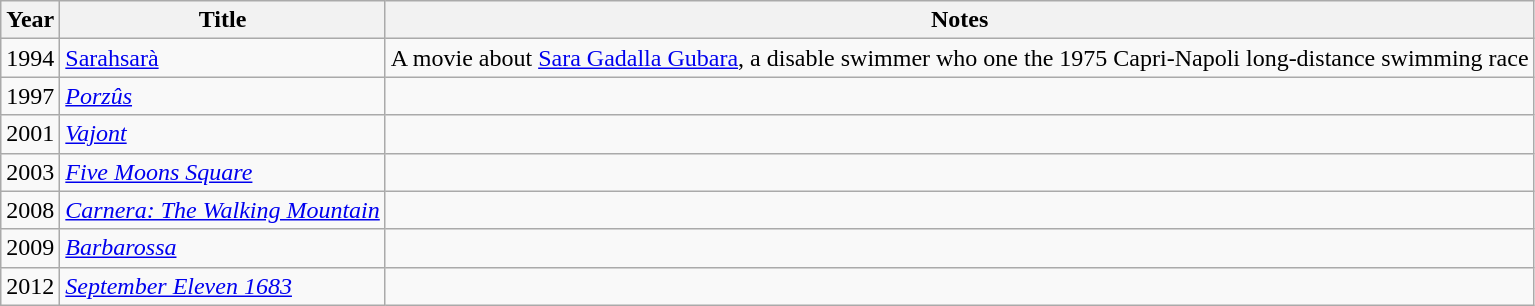<table class="wikitable sortable">
<tr>
<th>Year</th>
<th>Title</th>
<th class="unsortable">Notes</th>
</tr>
<tr>
<td>1994</td>
<td><a href='#'>Sarahsarà</a></td>
<td>A movie about <a href='#'>Sara Gadalla Gubara</a>, a disable swimmer who one the 1975 Capri-Napoli long-distance swimming race</td>
</tr>
<tr>
<td>1997</td>
<td><em><a href='#'>Porzûs</a></em></td>
<td></td>
</tr>
<tr>
<td>2001</td>
<td><em><a href='#'>Vajont</a></em></td>
<td></td>
</tr>
<tr>
<td>2003</td>
<td><em><a href='#'>Five Moons Square</a></em></td>
<td></td>
</tr>
<tr>
<td>2008</td>
<td><em><a href='#'>Carnera: The Walking Mountain</a></em></td>
<td></td>
</tr>
<tr>
<td>2009</td>
<td><em><a href='#'>Barbarossa</a></em></td>
<td></td>
</tr>
<tr>
<td>2012</td>
<td><em><a href='#'>September Eleven 1683</a></em></td>
<td></td>
</tr>
</table>
